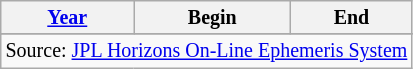<table class="wikitable" style="text-align: center; font-size:smaller;">
<tr>
<th><a href='#'>Year</a></th>
<th>Begin</th>
<th>End</th>
</tr>
<tr>
</tr>
<tr>
</tr>
<tr>
</tr>
<tr>
</tr>
<tr>
</tr>
<tr>
</tr>
<tr>
</tr>
<tr>
</tr>
<tr>
</tr>
<tr>
</tr>
<tr>
</tr>
<tr>
</tr>
<tr>
</tr>
<tr>
</tr>
<tr>
</tr>
<tr>
</tr>
<tr>
</tr>
<tr>
</tr>
<tr>
</tr>
<tr>
</tr>
<tr>
</tr>
<tr>
</tr>
<tr>
</tr>
<tr>
</tr>
<tr>
</tr>
<tr>
</tr>
<tr>
</tr>
<tr>
</tr>
<tr>
</tr>
<tr>
</tr>
<tr>
<td colspan=3>Source: <a href='#'>JPL Horizons On-Line Ephemeris System</a></td>
</tr>
</table>
